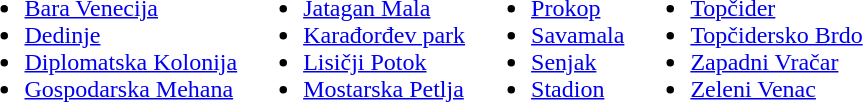<table>
<tr valign=top>
<td><br><ul><li><a href='#'>Bara Venecija</a></li><li><a href='#'>Dedinje</a></li><li><a href='#'>Diplomatska Kolonija</a></li><li><a href='#'>Gospodarska Mehana</a></li></ul></td>
<td><br><ul><li><a href='#'>Jatagan Mala</a></li><li><a href='#'>Karađorđev park</a></li><li><a href='#'>Lisičji Potok</a></li><li><a href='#'>Mostarska Petlja</a></li></ul></td>
<td><br><ul><li><a href='#'>Prokop</a></li><li><a href='#'>Savamala</a></li><li><a href='#'>Senjak</a></li><li><a href='#'>Stadion</a></li></ul></td>
<td><br><ul><li><a href='#'>Topčider</a></li><li><a href='#'>Topčidersko Brdo</a></li><li><a href='#'>Zapadni Vračar</a></li><li><a href='#'>Zeleni Venac</a></li></ul></td>
</tr>
</table>
